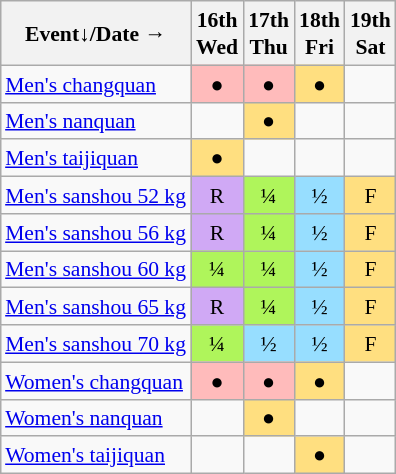<table class="wikitable" style="margin:0.5em auto; font-size:90%; line-height:1.25em; text-align:center;">
<tr>
<th>Event↓/Date →</th>
<th>16th<br>Wed</th>
<th>17th<br>Thu</th>
<th>18th<br>Fri</th>
<th>19th<br>Sat</th>
</tr>
<tr>
<td align="left"><a href='#'>Men's changquan</a></td>
<td bgcolor="#FFBBBB">●</td>
<td bgcolor="#FFBBBB">●</td>
<td bgcolor="#FFDF80">●</td>
<td></td>
</tr>
<tr>
<td align="left"><a href='#'>Men's nanquan</a></td>
<td></td>
<td bgcolor="#FFDF80">●</td>
<td></td>
<td></td>
</tr>
<tr>
<td align="left"><a href='#'>Men's taijiquan</a></td>
<td bgcolor="#FFDF80">●</td>
<td></td>
<td></td>
<td></td>
</tr>
<tr>
<td align="left"><a href='#'>Men's sanshou 52 kg</a></td>
<td bgcolor="#D0A9F5">R</td>
<td bgcolor="#AFF55B">¼</td>
<td bgcolor="#97DEFF">½</td>
<td bgcolor="#FFDF80">F</td>
</tr>
<tr>
<td align="left"><a href='#'>Men's sanshou 56 kg</a></td>
<td bgcolor="#D0A9F5">R</td>
<td bgcolor="#AFF55B">¼</td>
<td bgcolor="#97DEFF">½</td>
<td bgcolor="#FFDF80">F</td>
</tr>
<tr>
<td align="left"><a href='#'>Men's sanshou 60 kg</a></td>
<td bgcolor="#AFF55B">¼</td>
<td bgcolor="#AFF55B">¼</td>
<td bgcolor="#97DEFF">½</td>
<td bgcolor="#FFDF80">F</td>
</tr>
<tr>
<td align="left"><a href='#'>Men's sanshou 65 kg</a></td>
<td bgcolor="#D0A9F5">R</td>
<td bgcolor="#AFF55B">¼</td>
<td bgcolor="#97DEFF">½</td>
<td bgcolor="#FFDF80">F</td>
</tr>
<tr>
<td align="left"><a href='#'>Men's sanshou 70 kg</a></td>
<td bgcolor="#AFF55B">¼</td>
<td bgcolor="#97DEFF">½</td>
<td bgcolor="#97DEFF">½</td>
<td bgcolor="#FFDF80">F</td>
</tr>
<tr>
<td align="left"><a href='#'>Women's changquan</a></td>
<td bgcolor="#FFBBBB">●</td>
<td bgcolor="#FFBBBB">●</td>
<td bgcolor="#FFDF80">●</td>
<td></td>
</tr>
<tr>
<td align="left"><a href='#'>Women's nanquan</a></td>
<td></td>
<td bgcolor="#FFDF80">●</td>
<td></td>
<td></td>
</tr>
<tr>
<td align="left"><a href='#'>Women's taijiquan</a></td>
<td></td>
<td></td>
<td bgcolor="#FFDF80">●</td>
<td></td>
</tr>
</table>
